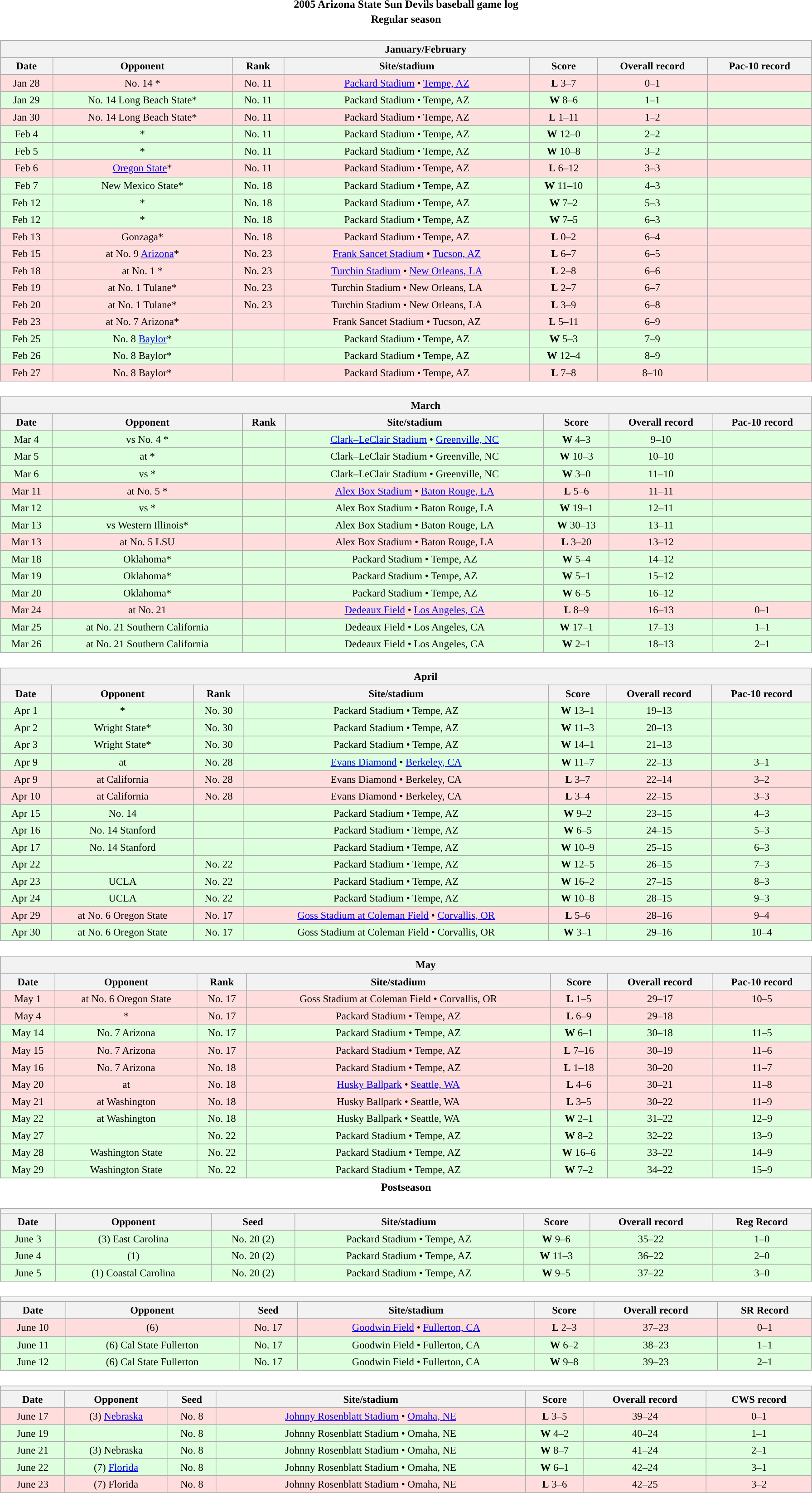<table class="toccolours" width=95% style="margin:1.5em auto; text-align:center;">
<tr>
<th colspan=2>2005 Arizona State Sun Devils baseball game log</th>
</tr>
<tr>
<th colspan=2>Regular season</th>
</tr>
<tr valign="top">
<td><br><table class="wikitable collapsible collapsed" style="margin:auto; font-size:95%; width:100%">
<tr>
<th colspan=11 style="padding-left:4em;">January/February</th>
</tr>
<tr>
<th>Date</th>
<th>Opponent</th>
<th>Rank</th>
<th>Site/stadium</th>
<th>Score</th>
<th>Overall record</th>
<th>Pac-10 record</th>
</tr>
<tr bgcolor=ffdddd>
<td>Jan 28</td>
<td>No. 14 *</td>
<td>No. 11</td>
<td><a href='#'>Packard Stadium</a> • <a href='#'>Tempe, AZ</a></td>
<td><strong>L</strong> 3–7</td>
<td>0–1</td>
<td></td>
</tr>
<tr bgcolor=ddffdd>
<td>Jan 29</td>
<td>No. 14 Long Beach State*</td>
<td>No. 11</td>
<td>Packard Stadium • Tempe, AZ</td>
<td><strong>W</strong> 8–6</td>
<td>1–1</td>
<td></td>
</tr>
<tr bgcolor=ffdddd>
<td>Jan 30</td>
<td>No. 14 Long Beach State*</td>
<td>No. 11</td>
<td>Packard Stadium • Tempe, AZ</td>
<td><strong>L</strong> 1–11</td>
<td>1–2</td>
<td></td>
</tr>
<tr bgcolor=ddffdd>
<td>Feb 4</td>
<td>*</td>
<td>No. 11</td>
<td>Packard Stadium • Tempe, AZ</td>
<td><strong>W</strong> 12–0</td>
<td>2–2</td>
<td></td>
</tr>
<tr bgcolor=ddffdd>
<td>Feb 5</td>
<td>*</td>
<td>No. 11</td>
<td>Packard Stadium • Tempe, AZ</td>
<td><strong>W</strong> 10–8</td>
<td>3–2</td>
<td></td>
</tr>
<tr bgcolor=ffdddd>
<td>Feb 6</td>
<td><a href='#'>Oregon State</a>*</td>
<td>No. 11</td>
<td>Packard Stadium • Tempe, AZ</td>
<td><strong>L</strong> 6–12</td>
<td>3–3</td>
<td></td>
</tr>
<tr bgcolor=ddffdd>
<td>Feb 7</td>
<td>New Mexico State*</td>
<td>No. 18</td>
<td>Packard Stadium • Tempe, AZ</td>
<td><strong>W</strong> 11–10</td>
<td>4–3</td>
<td></td>
</tr>
<tr bgcolor=ddffdd>
<td>Feb 12</td>
<td>*</td>
<td>No. 18</td>
<td>Packard Stadium • Tempe, AZ</td>
<td><strong>W</strong> 7–2</td>
<td>5–3</td>
<td></td>
</tr>
<tr bgcolor=ddffdd>
<td>Feb 12</td>
<td>*</td>
<td>No. 18</td>
<td>Packard Stadium • Tempe, AZ</td>
<td><strong>W</strong> 7–5</td>
<td>6–3</td>
<td></td>
</tr>
<tr bgcolor=ffdddd>
<td>Feb 13</td>
<td>Gonzaga*</td>
<td>No. 18</td>
<td>Packard Stadium • Tempe, AZ</td>
<td><strong>L</strong> 0–2</td>
<td>6–4</td>
<td></td>
</tr>
<tr bgcolor=ffdddd>
<td>Feb 15</td>
<td>at No. 9 <a href='#'>Arizona</a>*</td>
<td>No. 23</td>
<td><a href='#'>Frank Sancet Stadium</a> • <a href='#'>Tucson, AZ</a></td>
<td><strong>L</strong> 6–7</td>
<td>6–5</td>
<td></td>
</tr>
<tr bgcolor=ffdddd>
<td>Feb 18</td>
<td>at No. 1 *</td>
<td>No. 23</td>
<td><a href='#'>Turchin Stadium</a> • <a href='#'>New Orleans, LA</a></td>
<td><strong>L</strong> 2–8</td>
<td>6–6</td>
<td></td>
</tr>
<tr bgcolor=ffdddd>
<td>Feb 19</td>
<td>at No. 1 Tulane*</td>
<td>No. 23</td>
<td>Turchin Stadium • New Orleans, LA</td>
<td><strong>L</strong> 2–7</td>
<td>6–7</td>
<td></td>
</tr>
<tr bgcolor=ffdddd>
<td>Feb 20</td>
<td>at No. 1 Tulane*</td>
<td>No. 23</td>
<td>Turchin Stadium • New Orleans, LA</td>
<td><strong>L</strong> 3–9</td>
<td>6–8</td>
<td></td>
</tr>
<tr bgcolor=ffdddd>
<td>Feb 23</td>
<td>at No. 7 Arizona*</td>
<td></td>
<td>Frank Sancet Stadium • Tucson, AZ</td>
<td><strong>L</strong> 5–11</td>
<td>6–9</td>
<td></td>
</tr>
<tr bgcolor=ddffdd>
<td>Feb 25</td>
<td>No. 8 <a href='#'>Baylor</a>*</td>
<td></td>
<td>Packard Stadium • Tempe, AZ</td>
<td><strong>W</strong> 5–3</td>
<td>7–9</td>
<td></td>
</tr>
<tr bgcolor=ddffdd>
<td>Feb 26</td>
<td>No. 8 Baylor*</td>
<td></td>
<td>Packard Stadium • Tempe, AZ</td>
<td><strong>W</strong> 12–4</td>
<td>8–9</td>
<td></td>
</tr>
<tr bgcolor=ffdddd>
<td>Feb 27</td>
<td>No. 8 Baylor*</td>
<td></td>
<td>Packard Stadium • Tempe, AZ</td>
<td><strong>L</strong> 7–8</td>
<td>8–10</td>
<td></td>
</tr>
</table>
</td>
</tr>
<tr>
<td><br><table class="wikitable collapsible collapsed" style="margin:auto; font-size:95%; width:100%">
<tr>
<th colspan=11 style="padding-left:4em;">March</th>
</tr>
<tr>
<th>Date</th>
<th>Opponent</th>
<th>Rank</th>
<th>Site/stadium</th>
<th>Score</th>
<th>Overall record</th>
<th>Pac-10 record</th>
</tr>
<tr bgcolor=ddffdd>
<td>Mar 4</td>
<td>vs No. 4 *</td>
<td></td>
<td><a href='#'>Clark–LeClair Stadium</a> • <a href='#'>Greenville, NC</a></td>
<td><strong>W</strong> 4–3</td>
<td>9–10</td>
<td></td>
</tr>
<tr bgcolor=ddffdd>
<td>Mar 5</td>
<td>at *</td>
<td></td>
<td>Clark–LeClair Stadium • Greenville, NC</td>
<td><strong>W</strong> 10–3</td>
<td>10–10</td>
<td></td>
</tr>
<tr bgcolor=ddffdd>
<td>Mar 6</td>
<td>vs *</td>
<td></td>
<td>Clark–LeClair Stadium • Greenville, NC</td>
<td><strong>W</strong> 3–0</td>
<td>11–10</td>
<td></td>
</tr>
<tr bgcolor=ffdddd>
<td>Mar 11</td>
<td>at No. 5 *</td>
<td></td>
<td><a href='#'>Alex Box Stadium</a> • <a href='#'>Baton Rouge, LA</a></td>
<td><strong>L</strong> 5–6</td>
<td>11–11</td>
<td></td>
</tr>
<tr bgcolor=ddffdd>
<td>Mar 12</td>
<td>vs *</td>
<td></td>
<td>Alex Box Stadium  • Baton Rouge, LA</td>
<td><strong>W</strong> 19–1</td>
<td>12–11</td>
<td></td>
</tr>
<tr bgcolor=ddffdd>
<td>Mar 13</td>
<td>vs Western Illinois*</td>
<td></td>
<td>Alex Box Stadium • Baton Rouge, LA</td>
<td><strong>W</strong> 30–13</td>
<td>13–11</td>
<td></td>
</tr>
<tr bgcolor=ffdddd>
<td>Mar 13</td>
<td>at No. 5 LSU</td>
<td></td>
<td>Alex Box Stadium • Baton Rouge, LA</td>
<td><strong>L</strong> 3–20</td>
<td>13–12</td>
<td></td>
</tr>
<tr bgcolor=ddffdd>
<td>Mar 18</td>
<td>Oklahoma*</td>
<td></td>
<td>Packard Stadium • Tempe, AZ</td>
<td><strong>W</strong> 5–4</td>
<td>14–12</td>
<td></td>
</tr>
<tr bgcolor=ddffdd>
<td>Mar 19</td>
<td>Oklahoma*</td>
<td></td>
<td>Packard Stadium • Tempe, AZ</td>
<td><strong>W</strong> 5–1</td>
<td>15–12</td>
<td></td>
</tr>
<tr bgcolor=ddffdd>
<td>Mar 20</td>
<td>Oklahoma*</td>
<td></td>
<td>Packard Stadium • Tempe, AZ</td>
<td><strong>W</strong> 6–5</td>
<td>16–12</td>
<td></td>
</tr>
<tr bgcolor=ffdddd>
<td>Mar 24</td>
<td>at No. 21 </td>
<td></td>
<td><a href='#'>Dedeaux Field</a> • <a href='#'>Los Angeles, CA</a></td>
<td><strong>L</strong> 8–9</td>
<td>16–13</td>
<td>0–1</td>
</tr>
<tr bgcolor=ddffdd>
<td>Mar 25</td>
<td>at No. 21 Southern California</td>
<td></td>
<td>Dedeaux Field • Los Angeles, CA</td>
<td><strong>W</strong> 17–1</td>
<td>17–13</td>
<td>1–1</td>
</tr>
<tr bgcolor=ddffdd>
<td>Mar 26</td>
<td>at No. 21 Southern California</td>
<td></td>
<td>Dedeaux Field • Los Angeles, CA</td>
<td><strong>W</strong> 2–1</td>
<td>18–13</td>
<td>2–1</td>
</tr>
</table>
</td>
</tr>
<tr>
<td><br><table class="wikitable collapsible collapsed" style="margin:auto; font-size:95%; width:100%">
<tr>
<th colspan=11 style="padding-left:4em;">April</th>
</tr>
<tr>
<th>Date</th>
<th>Opponent</th>
<th>Rank</th>
<th>Site/stadium</th>
<th>Score</th>
<th>Overall record</th>
<th>Pac-10 record</th>
</tr>
<tr bgcolor=ddffdd>
<td>Apr 1</td>
<td>*</td>
<td>No. 30</td>
<td>Packard Stadium • Tempe, AZ</td>
<td><strong>W</strong> 13–1</td>
<td>19–13</td>
<td></td>
</tr>
<tr bgcolor=ddffdd>
<td>Apr 2</td>
<td>Wright State*</td>
<td>No. 30</td>
<td>Packard Stadium • Tempe, AZ</td>
<td><strong>W</strong> 11–3</td>
<td>20–13</td>
<td></td>
</tr>
<tr bgcolor=ddffdd>
<td>Apr 3</td>
<td>Wright State*</td>
<td>No. 30</td>
<td>Packard Stadium • Tempe, AZ</td>
<td><strong>W</strong> 14–1</td>
<td>21–13</td>
<td></td>
</tr>
<tr bgcolor=ddffdd>
<td>Apr 9</td>
<td>at </td>
<td>No. 28</td>
<td><a href='#'>Evans Diamond</a> • <a href='#'>Berkeley, CA</a></td>
<td><strong>W</strong> 11–7</td>
<td>22–13</td>
<td>3–1</td>
</tr>
<tr bgcolor=ffdddd>
<td>Apr 9</td>
<td>at California</td>
<td>No. 28</td>
<td>Evans Diamond • Berkeley, CA</td>
<td><strong>L</strong> 3–7</td>
<td>22–14</td>
<td>3–2</td>
</tr>
<tr bgcolor=ffdddd>
<td>Apr 10</td>
<td>at California</td>
<td>No. 28</td>
<td>Evans Diamond • Berkeley, CA</td>
<td><strong>L</strong> 3–4</td>
<td>22–15</td>
<td>3–3</td>
</tr>
<tr bgcolor=ddffdd>
<td>Apr 15</td>
<td>No. 14 </td>
<td></td>
<td>Packard Stadium • Tempe, AZ</td>
<td><strong>W</strong> 9–2</td>
<td>23–15</td>
<td>4–3</td>
</tr>
<tr bgcolor=ddffdd>
<td>Apr 16</td>
<td>No. 14 Stanford</td>
<td></td>
<td>Packard Stadium • Tempe, AZ</td>
<td><strong>W</strong> 6–5</td>
<td>24–15</td>
<td>5–3</td>
</tr>
<tr bgcolor=ddffdd>
<td>Apr 17</td>
<td>No. 14 Stanford</td>
<td></td>
<td>Packard Stadium • Tempe, AZ</td>
<td><strong>W</strong> 10–9</td>
<td>25–15</td>
<td>6–3</td>
</tr>
<tr bgcolor=ddffdd>
<td>Apr 22</td>
<td></td>
<td>No. 22</td>
<td>Packard Stadium • Tempe, AZ</td>
<td><strong>W</strong> 12–5</td>
<td>26–15</td>
<td>7–3</td>
</tr>
<tr bgcolor=ddffdd>
<td>Apr 23</td>
<td>UCLA</td>
<td>No. 22</td>
<td>Packard Stadium • Tempe, AZ</td>
<td><strong>W</strong> 16–2</td>
<td>27–15</td>
<td>8–3</td>
</tr>
<tr bgcolor=ddffdd>
<td>Apr 24</td>
<td>UCLA</td>
<td>No. 22</td>
<td>Packard Stadium • Tempe, AZ</td>
<td><strong>W</strong> 10–8</td>
<td>28–15</td>
<td>9–3</td>
</tr>
<tr bgcolor=ffdddd>
<td>Apr 29</td>
<td>at No. 6 Oregon State</td>
<td>No. 17</td>
<td><a href='#'>Goss Stadium at Coleman Field</a> • <a href='#'>Corvallis, OR</a></td>
<td><strong>L</strong> 5–6</td>
<td>28–16</td>
<td>9–4</td>
</tr>
<tr bgcolor=ddffdd>
<td>Apr 30</td>
<td>at No. 6 Oregon State</td>
<td>No. 17</td>
<td>Goss Stadium at Coleman Field • Corvallis, OR</td>
<td><strong>W</strong> 3–1</td>
<td>29–16</td>
<td>10–4</td>
</tr>
</table>
</td>
</tr>
<tr>
<td><br><table class="wikitable collapsible collapsed" style="margin:auto; font-size:95%; width:100%">
<tr>
<th colspan=11 style="padding-left:4em;">May</th>
</tr>
<tr>
<th>Date</th>
<th>Opponent</th>
<th>Rank</th>
<th>Site/stadium</th>
<th>Score</th>
<th>Overall record</th>
<th>Pac-10 record</th>
</tr>
<tr bgcolor=ffdddd>
<td>May 1</td>
<td>at No. 6 Oregon State</td>
<td>No. 17</td>
<td>Goss Stadium at Coleman Field • Corvallis, OR</td>
<td><strong>L</strong> 1–5</td>
<td>29–17</td>
<td>10–5</td>
</tr>
<tr bgcolor=ffdddd>
<td>May 4</td>
<td>*</td>
<td>No. 17</td>
<td>Packard Stadium • Tempe, AZ</td>
<td><strong>L</strong> 6–9</td>
<td>29–18</td>
<td></td>
</tr>
<tr bgcolor=ddffdd>
<td>May 14</td>
<td>No. 7 Arizona</td>
<td>No. 17</td>
<td>Packard Stadium • Tempe, AZ</td>
<td><strong>W</strong> 6–1</td>
<td>30–18</td>
<td>11–5</td>
</tr>
<tr bgcolor=ffdddd>
<td>May 15</td>
<td>No. 7 Arizona</td>
<td>No. 17</td>
<td>Packard Stadium • Tempe, AZ</td>
<td><strong>L</strong> 7–16</td>
<td>30–19</td>
<td>11–6</td>
</tr>
<tr bgcolor=ffdddd>
<td>May 16</td>
<td>No. 7 Arizona</td>
<td>No. 18</td>
<td>Packard Stadium • Tempe, AZ</td>
<td><strong>L</strong> 1–18</td>
<td>30–20</td>
<td>11–7</td>
</tr>
<tr bgcolor=ffdddd>
<td>May 20</td>
<td>at </td>
<td>No. 18</td>
<td><a href='#'>Husky Ballpark</a> • <a href='#'>Seattle, WA</a></td>
<td><strong>L</strong> 4–6</td>
<td>30–21</td>
<td>11–8</td>
</tr>
<tr bgcolor=ffdddd>
<td>May 21</td>
<td>at Washington</td>
<td>No. 18</td>
<td>Husky Ballpark • Seattle, WA</td>
<td><strong>L</strong> 3–5</td>
<td>30–22</td>
<td>11–9</td>
</tr>
<tr bgcolor=ddffdd>
<td>May 22</td>
<td>at Washington</td>
<td>No. 18</td>
<td>Husky Ballpark • Seattle, WA</td>
<td><strong>W</strong> 2–1</td>
<td>31–22</td>
<td>12–9</td>
</tr>
<tr bgcolor=ddffdd>
<td>May 27</td>
<td></td>
<td>No. 22</td>
<td>Packard Stadium • Tempe, AZ</td>
<td><strong>W</strong> 8–2</td>
<td>32–22</td>
<td>13–9</td>
</tr>
<tr bgcolor=ddffdd>
<td>May 28</td>
<td>Washington State</td>
<td>No. 22</td>
<td>Packard Stadium • Tempe, AZ</td>
<td><strong>W</strong> 16–6</td>
<td>33–22</td>
<td>14–9</td>
</tr>
<tr bgcolor=ddffdd>
<td>May 29</td>
<td>Washington State</td>
<td>No. 22</td>
<td>Packard Stadium • Tempe, AZ</td>
<td><strong>W</strong> 7–2</td>
<td>34–22</td>
<td>15–9</td>
</tr>
</table>
</td>
</tr>
<tr>
<th colspan=2>Postseason</th>
</tr>
<tr valign="top">
<td><br><table class="wikitable collapsible collapsed" style="margin:auto; font-size:95%; width:100%">
<tr>
<th colspan=11 style="padding-left:4em;"></th>
</tr>
<tr>
<th>Date</th>
<th>Opponent</th>
<th>Seed</th>
<th>Site/stadium</th>
<th>Score</th>
<th>Overall record</th>
<th>Reg Record</th>
</tr>
<tr bgcolor=ddffdd>
<td>June 3</td>
<td>(3) East Carolina</td>
<td>No. 20 (2)</td>
<td>Packard Stadium • Tempe, AZ</td>
<td><strong>W</strong> 9–6</td>
<td>35–22</td>
<td>1–0</td>
</tr>
<tr bgcolor=ddffdd>
<td>June 4</td>
<td>(1) </td>
<td>No. 20 (2)</td>
<td>Packard Stadium • Tempe, AZ</td>
<td><strong>W</strong> 11–3</td>
<td>36–22</td>
<td>2–0</td>
</tr>
<tr bgcolor=ddffdd>
<td>June 5</td>
<td>(1) Coastal Carolina</td>
<td>No. 20 (2)</td>
<td>Packard Stadium • Tempe, AZ</td>
<td><strong>W</strong> 9–5</td>
<td>37–22</td>
<td>3–0</td>
</tr>
</table>
</td>
</tr>
<tr valign="top">
<td><br><table class="wikitable collapsible collapsed" style="margin:auto; font-size:95%; width:100%">
<tr>
<th colspan=11 style="padding-left:4em;"></th>
</tr>
<tr>
<th>Date</th>
<th>Opponent</th>
<th>Seed</th>
<th>Site/stadium</th>
<th>Score</th>
<th>Overall record</th>
<th>SR Record</th>
</tr>
<tr bgcolor=ffdddd>
<td>June 10</td>
<td>(6) </td>
<td>No. 17</td>
<td><a href='#'>Goodwin Field</a> • <a href='#'>Fullerton, CA</a></td>
<td><strong>L</strong> 2–3</td>
<td>37–23</td>
<td>0–1</td>
</tr>
<tr bgcolor=ddffdd>
<td>June 11</td>
<td>(6) Cal State Fullerton</td>
<td>No. 17</td>
<td>Goodwin Field • Fullerton, CA</td>
<td><strong>W</strong> 6–2</td>
<td>38–23</td>
<td>1–1</td>
</tr>
<tr bgcolor=ddffdd>
<td>June 12</td>
<td>(6) Cal State Fullerton</td>
<td>No. 17</td>
<td>Goodwin Field • Fullerton, CA</td>
<td><strong>W</strong> 9–8</td>
<td>39–23</td>
<td>2–1</td>
</tr>
</table>
</td>
</tr>
<tr valign="top">
<td><br><table class="wikitable collapsible collapsed" style="margin:auto; font-size:95%; width:100%">
<tr>
<th colspan=11 style="padding-left:4em; "></th>
</tr>
<tr>
<th>Date</th>
<th>Opponent</th>
<th>Seed</th>
<th>Site/stadium</th>
<th>Score</th>
<th>Overall record</th>
<th>CWS record</th>
</tr>
<tr bgcolor=ffdddd>
<td>June 17</td>
<td>(3) <a href='#'>Nebraska</a></td>
<td>No. 8</td>
<td><a href='#'>Johnny Rosenblatt Stadium</a> • <a href='#'>Omaha, NE</a></td>
<td><strong>L</strong> 3–5</td>
<td>39–24</td>
<td>0–1</td>
</tr>
<tr bgcolor=ddffdd>
<td>June 19</td>
<td></td>
<td>No. 8</td>
<td>Johnny Rosenblatt Stadium • Omaha, NE</td>
<td><strong>W</strong> 4–2</td>
<td>40–24</td>
<td>1–1</td>
</tr>
<tr bgcolor=ddffdd>
<td>June 21</td>
<td>(3) Nebraska</td>
<td>No. 8</td>
<td>Johnny Rosenblatt Stadium • Omaha, NE</td>
<td><strong>W</strong> 8–7</td>
<td>41–24</td>
<td>2–1</td>
</tr>
<tr bgcolor=ddffdd>
<td>June 22</td>
<td>(7) <a href='#'>Florida</a></td>
<td>No. 8</td>
<td>Johnny Rosenblatt Stadium • Omaha, NE</td>
<td><strong>W</strong> 6–1</td>
<td>42–24</td>
<td>3–1</td>
</tr>
<tr bgcolor=ffdddd>
<td>June 23</td>
<td>(7) Florida</td>
<td>No. 8</td>
<td>Johnny Rosenblatt Stadium • Omaha, NE</td>
<td><strong>L</strong> 3–6</td>
<td>42–25</td>
<td>3–2</td>
</tr>
</table>
</td>
</tr>
</table>
